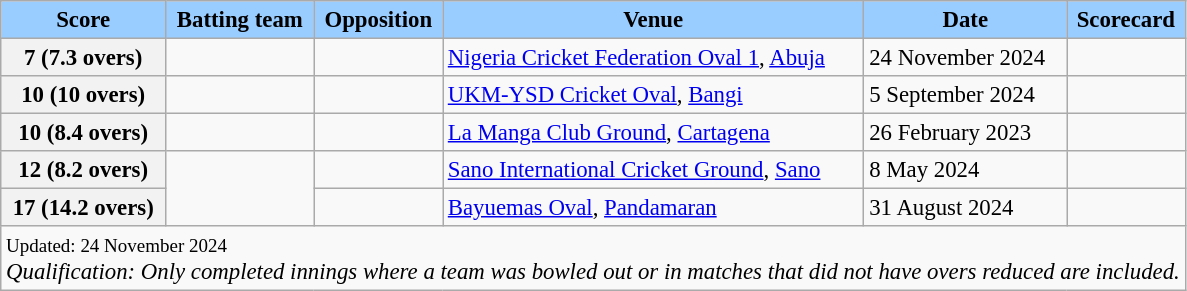<table class="wikitable sortable defaultleft" style="font-size: 95%">
<tr>
<th scope="col" style="background-color:#9cf;">Score</th>
<th scope="col" style="background-color:#9cf;">Batting team</th>
<th scope="col" style="background-color:#9cf;">Opposition</th>
<th scope="col" style="background-color:#9cf;">Venue</th>
<th scope="col" style="background-color:#9cf;">Date</th>
<th scope="col" style="background-color:#9cf;">Scorecard</th>
</tr>
<tr>
<th scope="row">7 (7.3 overs)</th>
<td></td>
<td></td>
<td><a href='#'>Nigeria Cricket Federation Oval 1</a>, <a href='#'>Abuja</a></td>
<td>24 November 2024</td>
<td></td>
</tr>
<tr>
<th scope="row">10 (10 overs)</th>
<td></td>
<td></td>
<td><a href='#'>UKM-YSD Cricket Oval</a>, <a href='#'>Bangi</a></td>
<td>5 September 2024</td>
<td></td>
</tr>
<tr>
<th scope="row">10 (8.4 overs)</th>
<td></td>
<td></td>
<td><a href='#'>La Manga Club Ground</a>, <a href='#'>Cartagena</a></td>
<td>26 February 2023</td>
<td></td>
</tr>
<tr>
<th scope="row">12 (8.2 overs)</th>
<td rowspan=2></td>
<td></td>
<td><a href='#'>Sano International Cricket Ground</a>, <a href='#'>Sano</a></td>
<td>8 May 2024</td>
<td></td>
</tr>
<tr>
<th scope="row">17 (14.2 overs)</th>
<td></td>
<td><a href='#'>Bayuemas Oval</a>, <a href='#'>Pandamaran</a></td>
<td>31 August 2024</td>
<td></td>
</tr>
<tr class="sortbottom">
<td colspan="6" scope="row"><small> Updated: 24 November 2024</small><br><em>Qualification: Only completed innings where a team was bowled out or in matches that did not have overs reduced are included.</em><br></td>
</tr>
</table>
